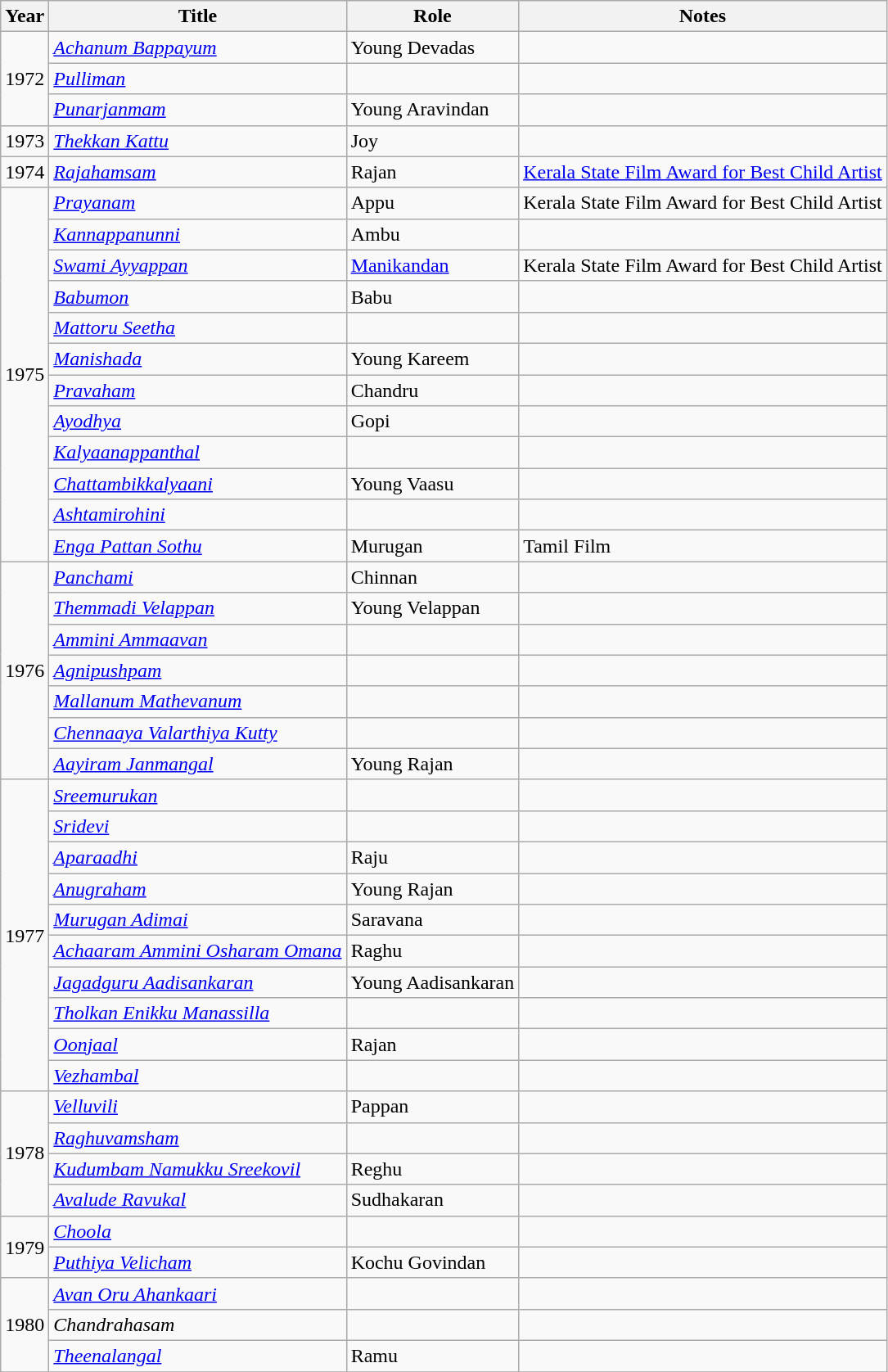<table class="wikitable sortable">
<tr>
<th>Year</th>
<th>Title</th>
<th>Role</th>
<th class="unsortable">Notes</th>
</tr>
<tr>
<td rowspan=3>1972</td>
<td><em><a href='#'>Achanum Bappayum</a></em></td>
<td>Young Devadas</td>
<td></td>
</tr>
<tr>
<td><em><a href='#'>Pulliman</a></em></td>
<td></td>
<td></td>
</tr>
<tr>
<td><em><a href='#'>Punarjanmam</a></em></td>
<td>Young Aravindan</td>
<td></td>
</tr>
<tr>
<td>1973</td>
<td><em><a href='#'>Thekkan Kattu</a></em></td>
<td>Joy</td>
<td></td>
</tr>
<tr>
<td>1974</td>
<td><em><a href='#'>Rajahamsam</a></em></td>
<td>Rajan</td>
<td><a href='#'>Kerala State Film Award for Best Child Artist</a></td>
</tr>
<tr>
<td rowspan=12>1975</td>
<td><em><a href='#'>Prayanam</a></em></td>
<td>Appu</td>
<td>Kerala State Film Award for Best Child Artist</td>
</tr>
<tr>
<td><em><a href='#'>Kannappanunni</a></em></td>
<td>Ambu</td>
<td></td>
</tr>
<tr>
<td><em><a href='#'>Swami Ayyappan</a></em></td>
<td><a href='#'>Manikandan</a></td>
<td>Kerala State Film Award for Best Child Artist</td>
</tr>
<tr>
<td><em><a href='#'>Babumon</a></em></td>
<td>Babu</td>
<td></td>
</tr>
<tr>
<td><em><a href='#'>Mattoru Seetha</a></em></td>
<td></td>
<td></td>
</tr>
<tr>
<td><em><a href='#'>Manishada</a></em></td>
<td>Young Kareem</td>
<td></td>
</tr>
<tr>
<td><em><a href='#'>Pravaham</a></em></td>
<td>Chandru</td>
<td></td>
</tr>
<tr>
<td><em><a href='#'>Ayodhya</a></em></td>
<td>Gopi</td>
<td></td>
</tr>
<tr>
<td><em><a href='#'>Kalyaanappanthal</a></em></td>
<td></td>
<td></td>
</tr>
<tr>
<td><em><a href='#'>Chattambikkalyaani</a></em></td>
<td>Young Vaasu</td>
<td></td>
</tr>
<tr>
<td><em><a href='#'>Ashtamirohini</a></em></td>
<td></td>
<td></td>
</tr>
<tr>
<td><em><a href='#'>Enga Pattan Sothu</a></em></td>
<td>Murugan</td>
<td>Tamil Film</td>
</tr>
<tr>
<td rowspan=7>1976</td>
<td><em><a href='#'>Panchami</a></em></td>
<td>Chinnan</td>
<td></td>
</tr>
<tr>
<td><em><a href='#'>Themmadi Velappan</a></em></td>
<td>Young Velappan</td>
<td></td>
</tr>
<tr>
<td><em><a href='#'>Ammini Ammaavan</a></em></td>
<td></td>
<td></td>
</tr>
<tr>
<td><em><a href='#'>Agnipushpam</a></em></td>
<td></td>
<td></td>
</tr>
<tr>
<td><em><a href='#'>Mallanum Mathevanum</a></em></td>
<td></td>
<td></td>
</tr>
<tr>
<td><em><a href='#'>Chennaaya Valarthiya Kutty</a></em></td>
<td></td>
<td></td>
</tr>
<tr>
<td><em><a href='#'>Aayiram Janmangal</a></em></td>
<td>Young Rajan</td>
<td></td>
</tr>
<tr>
<td rowspan=10>1977</td>
<td><em><a href='#'>Sreemurukan</a></em></td>
<td></td>
<td></td>
</tr>
<tr>
<td><em><a href='#'>Sridevi</a></em></td>
<td></td>
<td></td>
</tr>
<tr>
<td><em><a href='#'>Aparaadhi</a></em></td>
<td>Raju</td>
<td></td>
</tr>
<tr>
<td><em><a href='#'>Anugraham</a></em></td>
<td>Young Rajan</td>
<td></td>
</tr>
<tr>
<td><em><a href='#'>Murugan Adimai</a></em></td>
<td>Saravana</td>
<td></td>
</tr>
<tr>
<td><em><a href='#'>Achaaram Ammini Osharam Omana</a></em></td>
<td>Raghu</td>
<td></td>
</tr>
<tr>
<td><em><a href='#'>Jagadguru Aadisankaran</a></em></td>
<td>Young Aadisankaran</td>
<td></td>
</tr>
<tr>
<td><em><a href='#'>Tholkan Enikku Manassilla</a></em></td>
<td></td>
<td></td>
</tr>
<tr>
<td><em><a href='#'>Oonjaal</a></em></td>
<td>Rajan</td>
<td></td>
</tr>
<tr>
<td><em><a href='#'>Vezhambal</a></em></td>
<td></td>
<td></td>
</tr>
<tr>
<td rowspan=4>1978</td>
<td><em><a href='#'>Velluvili</a></em></td>
<td>Pappan</td>
<td></td>
</tr>
<tr>
<td><em><a href='#'>Raghuvamsham</a></em></td>
<td></td>
<td></td>
</tr>
<tr>
<td><em><a href='#'>Kudumbam Namukku Sreekovil</a></em></td>
<td>Reghu</td>
<td></td>
</tr>
<tr>
<td><em><a href='#'>Avalude Ravukal</a></em></td>
<td>Sudhakaran</td>
<td></td>
</tr>
<tr>
<td rowspan=2>1979</td>
<td><em><a href='#'>Choola</a></em></td>
<td></td>
<td></td>
</tr>
<tr>
<td><em><a href='#'>Puthiya Velicham</a></em></td>
<td>Kochu Govindan</td>
<td></td>
</tr>
<tr>
<td rowspan=3>1980</td>
<td><em><a href='#'>Avan Oru Ahankaari</a></em></td>
<td></td>
<td></td>
</tr>
<tr>
<td><em>Chandrahasam</em></td>
<td></td>
<td></td>
</tr>
<tr>
<td><em><a href='#'>Theenalangal</a></em></td>
<td>Ramu</td>
<td></td>
</tr>
<tr>
</tr>
</table>
